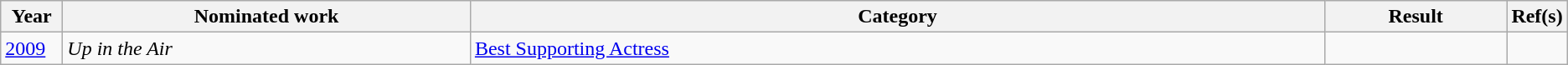<table class="wikitable">
<tr>
<th width=4%>Year</th>
<th width=27%>Nominated work</th>
<th width=57%>Category</th>
<th width=12%>Result</th>
<th width=4%>Ref(s)</th>
</tr>
<tr>
<td><a href='#'>2009</a></td>
<td><em>Up in the Air</em></td>
<td><a href='#'>Best Supporting Actress</a></td>
<td></td>
<td></td>
</tr>
</table>
